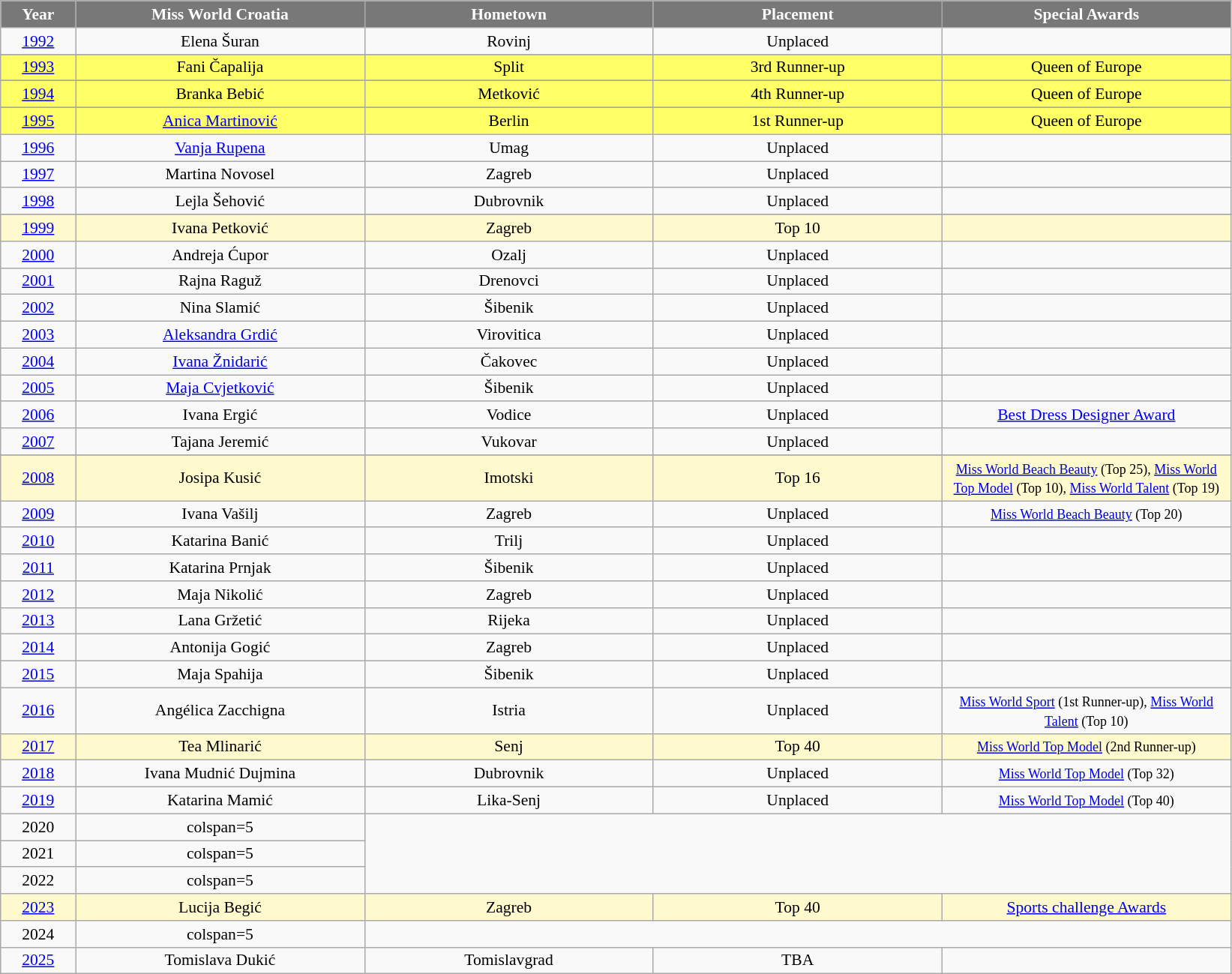<table class="wikitable sortable" style="font-size: 90%; text-align:center">
<tr>
<th width="60" style="background-color:#787878;color:#FFFFFF;">Year</th>
<th width="250" style="background-color:#787878;color:#FFFFFF;">Miss World Croatia</th>
<th width="250" style="background-color:#787878;color:#FFFFFF;">Hometown</th>
<th width="250" style="background-color:#787878;color:#FFFFFF;">Placement</th>
<th width="250" style="background-color:#787878;color:#FFFFFF;">Special Awards</th>
</tr>
<tr>
<td><a href='#'>1992</a></td>
<td>Elena Šuran</td>
<td>Rovinj</td>
<td>Unplaced</td>
<td></td>
</tr>
<tr>
</tr>
<tr style="background-color:#FFFF66;">
<td><a href='#'>1993</a></td>
<td>Fani Čapalija</td>
<td>Split</td>
<td>3rd Runner-up</td>
<td>Queen of Europe</td>
</tr>
<tr>
</tr>
<tr style="background-color:#FFFF66;">
<td><a href='#'>1994</a></td>
<td>Branka Bebić</td>
<td>Metković</td>
<td>4th Runner-up</td>
<td>Queen of Europe</td>
</tr>
<tr>
</tr>
<tr style="background-color:#FFFF66;">
<td><a href='#'>1995</a></td>
<td><a href='#'>Anica Martinović</a></td>
<td>Berlin</td>
<td>1st Runner-up</td>
<td>Queen of Europe</td>
</tr>
<tr>
<td><a href='#'>1996</a></td>
<td><a href='#'>Vanja Rupena</a></td>
<td>Umag</td>
<td>Unplaced</td>
<td></td>
</tr>
<tr>
<td><a href='#'>1997</a></td>
<td>Martina Novosel</td>
<td>Zagreb</td>
<td>Unplaced</td>
<td></td>
</tr>
<tr>
<td><a href='#'>1998</a></td>
<td>Lejla Šehović</td>
<td>Dubrovnik</td>
<td>Unplaced</td>
<td></td>
</tr>
<tr>
</tr>
<tr style="background-color:#FFFACD;">
<td><a href='#'>1999</a></td>
<td>Ivana Petković</td>
<td>Zagreb</td>
<td>Top 10</td>
<td></td>
</tr>
<tr>
<td><a href='#'>2000</a></td>
<td>Andreja Ćupor</td>
<td>Ozalj</td>
<td>Unplaced</td>
<td></td>
</tr>
<tr>
<td><a href='#'>2001</a></td>
<td>Rajna Raguž</td>
<td>Drenovci</td>
<td>Unplaced</td>
<td></td>
</tr>
<tr>
<td><a href='#'>2002</a></td>
<td>Nina Slamić</td>
<td>Šibenik</td>
<td>Unplaced</td>
<td></td>
</tr>
<tr>
<td><a href='#'>2003</a></td>
<td><a href='#'>Aleksandra Grdić</a></td>
<td>Virovitica</td>
<td>Unplaced</td>
<td></td>
</tr>
<tr>
<td><a href='#'>2004</a></td>
<td><a href='#'>Ivana Žnidarić</a></td>
<td>Čakovec</td>
<td>Unplaced</td>
<td></td>
</tr>
<tr>
<td><a href='#'>2005</a></td>
<td><a href='#'>Maja Cvjetković</a></td>
<td>Šibenik</td>
<td>Unplaced</td>
<td></td>
</tr>
<tr>
<td><a href='#'>2006</a></td>
<td>Ivana Ergić</td>
<td>Vodice</td>
<td>Unplaced</td>
<td><a href='#'>Best Dress Designer Award</a></td>
</tr>
<tr>
<td><a href='#'>2007</a></td>
<td>Tajana Jeremić</td>
<td>Vukovar</td>
<td>Unplaced</td>
<td></td>
</tr>
<tr>
</tr>
<tr style="background-color:#FFFACD;">
<td><a href='#'>2008</a></td>
<td>Josipa Kusić</td>
<td>Imotski</td>
<td>Top 16</td>
<td><small><a href='#'>Miss World Beach Beauty</a> (Top 25), <a href='#'>Miss World Top Model</a> (Top 10), <a href='#'>Miss World Talent</a> (Top 19)</small></td>
</tr>
<tr>
<td><a href='#'>2009</a></td>
<td>Ivana Vašilj</td>
<td>Zagreb</td>
<td>Unplaced</td>
<td><small><a href='#'>Miss World Beach Beauty</a> (Top 20)</small></td>
</tr>
<tr>
<td><a href='#'>2010</a></td>
<td>Katarina Banić</td>
<td>Trilj</td>
<td>Unplaced</td>
<td></td>
</tr>
<tr>
<td><a href='#'>2011</a></td>
<td>Katarina Prnjak</td>
<td>Šibenik</td>
<td>Unplaced</td>
<td></td>
</tr>
<tr>
<td><a href='#'>2012</a></td>
<td>Maja Nikolić</td>
<td>Zagreb</td>
<td>Unplaced</td>
<td></td>
</tr>
<tr>
<td><a href='#'>2013</a></td>
<td>Lana Gržetić</td>
<td>Rijeka</td>
<td>Unplaced</td>
<td></td>
</tr>
<tr>
<td><a href='#'>2014</a></td>
<td>Antonija Gogić</td>
<td>Zagreb</td>
<td>Unplaced</td>
<td></td>
</tr>
<tr>
<td><a href='#'>2015</a></td>
<td>Maja Spahija</td>
<td>Šibenik</td>
<td>Unplaced</td>
<td></td>
</tr>
<tr>
<td><a href='#'>2016</a></td>
<td>Angélica Zacchigna</td>
<td>Istria</td>
<td>Unplaced</td>
<td><small><a href='#'>Miss World Sport</a> (1st Runner-up), <a href='#'>Miss World Talent</a> (Top 10)</small></td>
</tr>
<tr style="background-color:#FFFACD;">
<td><a href='#'>2017</a></td>
<td>Tea Mlinarić</td>
<td>Senj</td>
<td>Top 40</td>
<td><small><a href='#'>Miss World Top Model</a> (2nd Runner-up)</small></td>
</tr>
<tr>
<td><a href='#'>2018</a></td>
<td>Ivana Mudnić Dujmina</td>
<td>Dubrovnik</td>
<td>Unplaced</td>
<td><small><a href='#'>Miss World Top Model</a> (Top 32)</small></td>
</tr>
<tr>
<td><a href='#'>2019</a></td>
<td>Katarina Mamić</td>
<td>Lika-Senj</td>
<td>Unplaced</td>
<td><small> <a href='#'>Miss World Top Model</a> (Top 40)</small></td>
</tr>
<tr>
<td>2020</td>
<td>colspan=5 </td>
</tr>
<tr>
<td>2021</td>
<td>colspan=5 </td>
</tr>
<tr>
<td>2022</td>
<td>colspan=5 </td>
</tr>
<tr style="background-color:#FFFACD;">
<td><a href='#'>2023</a></td>
<td>Lucija Begić</td>
<td>Zagreb</td>
<td>Top 40</td>
<td><a href='#'>Sports challenge Awards</a></td>
</tr>
<tr>
<td>2024</td>
<td>colspan=5 </td>
</tr>
<tr>
<td><a href='#'>2025</a></td>
<td>Tomislava Dukić</td>
<td>Tomislavgrad</td>
<td>TBA</td>
<td></td>
</tr>
</table>
